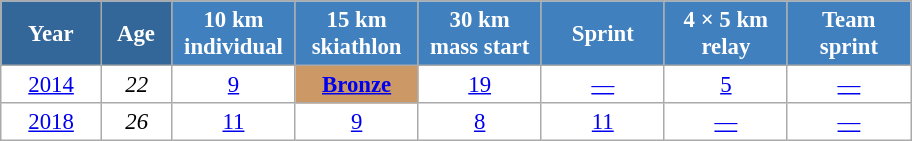<table class="wikitable" style="font-size:95%; text-align:center; border:grey solid 1px; border-collapse:collapse; background:#ffffff;">
<tr>
<th style="background-color:#369; color:white; width:60px;"> Year </th>
<th style="background-color:#369; color:white; width:40px;"> Age </th>
<th style="background-color:#4180be; color:white; width:75px;"> 10 km <br> individual </th>
<th style="background-color:#4180be; color:white; width:75px;"> 15 km <br> skiathlon </th>
<th style="background-color:#4180be; color:white; width:75px;"> 30 km <br> mass start </th>
<th style="background-color:#4180be; color:white; width:75px;"> Sprint </th>
<th style="background-color:#4180be; color:white; width:75px;"> 4 × 5 km <br> relay </th>
<th style="background-color:#4180be; color:white; width:75px;"> Team <br> sprint </th>
</tr>
<tr>
<td><a href='#'>2014</a></td>
<td><em>22</em></td>
<td><a href='#'>9</a></td>
<td style="background:#c96;"><a href='#'><strong>Bronze</strong></a></td>
<td><a href='#'>19</a></td>
<td><a href='#'>—</a></td>
<td><a href='#'>5</a></td>
<td><a href='#'>—</a></td>
</tr>
<tr>
<td><a href='#'>2018</a></td>
<td><em>26</em></td>
<td><a href='#'>11</a></td>
<td><a href='#'>9</a></td>
<td><a href='#'>8</a></td>
<td><a href='#'>11</a></td>
<td><a href='#'>—</a></td>
<td><a href='#'>—</a></td>
</tr>
</table>
